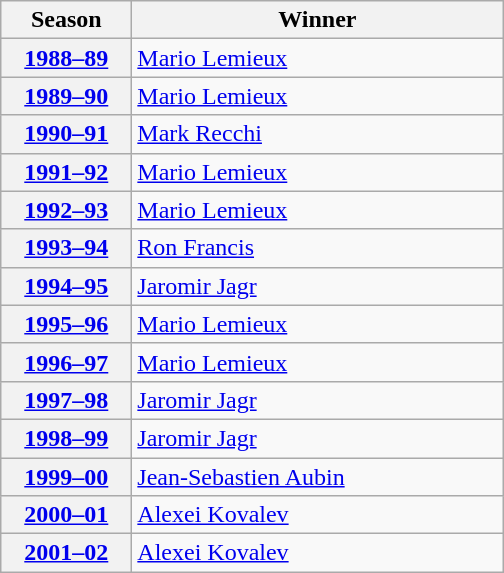<table class="wikitable">
<tr>
<th scope="col" style="width:5em">Season</th>
<th scope="col" style="width:15em">Winner</th>
</tr>
<tr>
<th scope="row"><a href='#'>1988–89</a></th>
<td><a href='#'>Mario Lemieux</a></td>
</tr>
<tr>
<th scope="row"><a href='#'>1989–90</a></th>
<td><a href='#'>Mario Lemieux</a></td>
</tr>
<tr>
<th scope="row"><a href='#'>1990–91</a></th>
<td><a href='#'>Mark Recchi</a></td>
</tr>
<tr>
<th scope="row"><a href='#'>1991–92</a></th>
<td><a href='#'>Mario Lemieux</a></td>
</tr>
<tr>
<th scope="row"><a href='#'>1992–93</a></th>
<td><a href='#'>Mario Lemieux</a></td>
</tr>
<tr>
<th scope="row"><a href='#'>1993–94</a></th>
<td><a href='#'>Ron Francis</a></td>
</tr>
<tr>
<th scope="row"><a href='#'>1994–95</a></th>
<td><a href='#'>Jaromir Jagr</a></td>
</tr>
<tr>
<th scope="row"><a href='#'>1995–96</a></th>
<td><a href='#'>Mario Lemieux</a></td>
</tr>
<tr>
<th scope="row"><a href='#'>1996–97</a></th>
<td><a href='#'>Mario Lemieux</a></td>
</tr>
<tr>
<th scope="row"><a href='#'>1997–98</a></th>
<td><a href='#'>Jaromir Jagr</a></td>
</tr>
<tr>
<th scope="row"><a href='#'>1998–99</a></th>
<td><a href='#'>Jaromir Jagr</a></td>
</tr>
<tr>
<th scope="row"><a href='#'>1999–00</a></th>
<td><a href='#'>Jean-Sebastien Aubin</a></td>
</tr>
<tr>
<th scope="row"><a href='#'>2000–01</a></th>
<td><a href='#'>Alexei Kovalev</a></td>
</tr>
<tr>
<th scope="row"><a href='#'>2001–02</a></th>
<td><a href='#'>Alexei Kovalev</a></td>
</tr>
</table>
